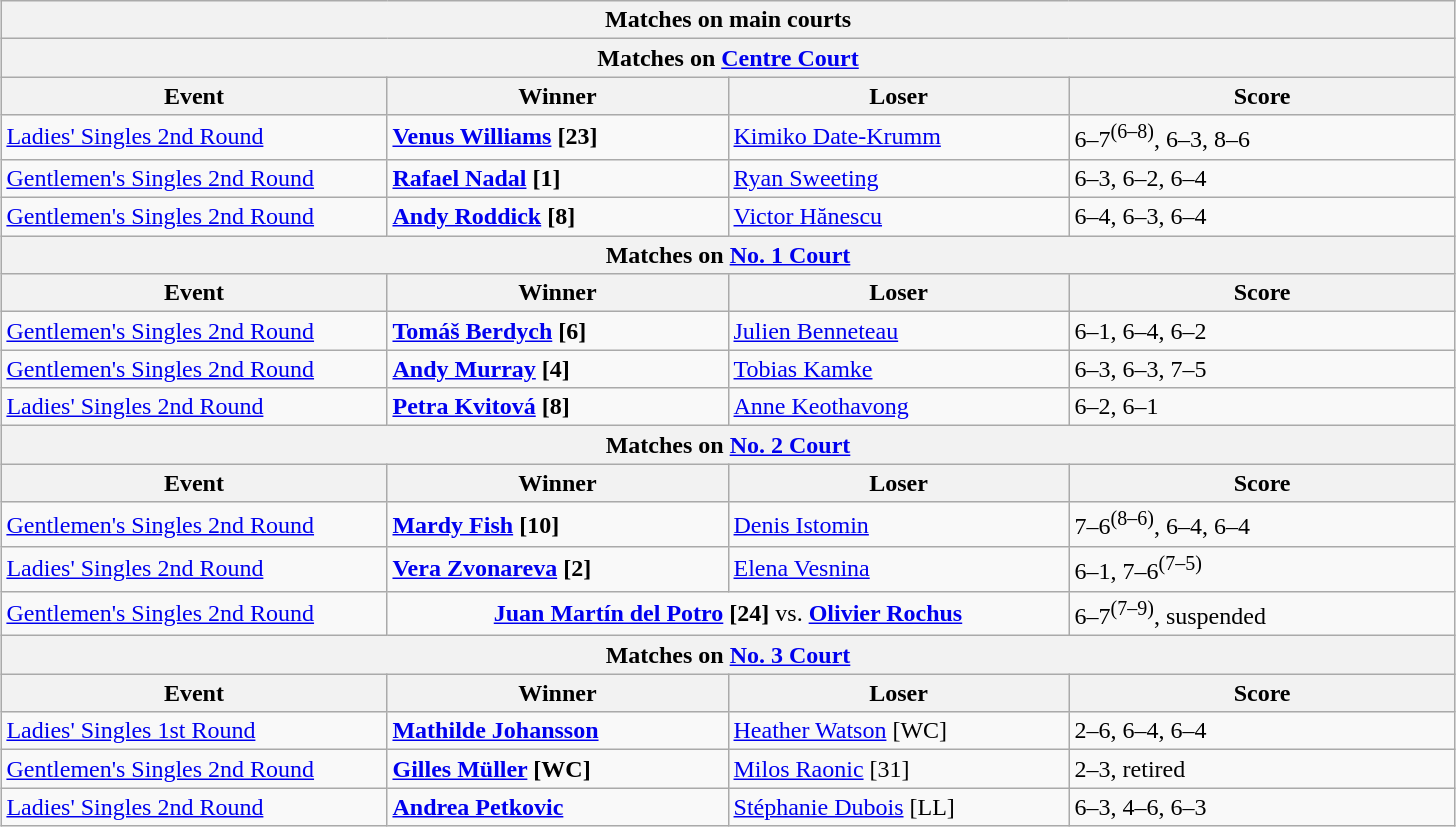<table class="wikitable collapsible uncollapsed" style="margin:auto;">
<tr>
<th colspan="4" style="white-space:nowrap;">Matches on main courts</th>
</tr>
<tr>
<th colspan="4">Matches on <a href='#'>Centre Court</a></th>
</tr>
<tr>
<th width=220>Event</th>
<th width=220>Winner</th>
<th width=220>Loser</th>
<th width=250>Score</th>
</tr>
<tr>
<td><a href='#'>Ladies' Singles 2nd Round</a></td>
<td> <strong><a href='#'>Venus Williams</a> [23]</strong></td>
<td> <a href='#'>Kimiko Date-Krumm</a></td>
<td>6–7<sup>(6–8)</sup>, 6–3, 8–6</td>
</tr>
<tr>
<td><a href='#'>Gentlemen's Singles 2nd Round</a></td>
<td> <strong><a href='#'>Rafael Nadal</a> [1]</strong></td>
<td> <a href='#'>Ryan Sweeting</a></td>
<td>6–3, 6–2, 6–4</td>
</tr>
<tr>
<td><a href='#'>Gentlemen's Singles 2nd Round</a></td>
<td> <strong><a href='#'>Andy Roddick</a> [8]</strong></td>
<td> <a href='#'>Victor Hănescu</a></td>
<td>6–4, 6–3, 6–4</td>
</tr>
<tr>
<th colspan="4">Matches on <a href='#'>No. 1 Court</a></th>
</tr>
<tr>
<th width=220>Event</th>
<th width=220>Winner</th>
<th width=220>Loser</th>
<th width=250>Score</th>
</tr>
<tr>
<td><a href='#'>Gentlemen's Singles 2nd Round</a></td>
<td> <strong><a href='#'>Tomáš Berdych</a> [6]</strong></td>
<td> <a href='#'>Julien Benneteau</a></td>
<td>6–1, 6–4, 6–2</td>
</tr>
<tr>
<td><a href='#'>Gentlemen's Singles 2nd Round</a></td>
<td> <strong><a href='#'>Andy Murray</a> [4]</strong></td>
<td> <a href='#'>Tobias Kamke</a></td>
<td>6–3, 6–3, 7–5</td>
</tr>
<tr>
<td><a href='#'>Ladies' Singles 2nd Round</a></td>
<td> <strong><a href='#'>Petra Kvitová</a> [8]</strong></td>
<td> <a href='#'>Anne Keothavong</a></td>
<td>6–2, 6–1</td>
</tr>
<tr>
<th colspan="4">Matches on <a href='#'>No. 2 Court</a></th>
</tr>
<tr>
<th width=220>Event</th>
<th width=220>Winner</th>
<th width=220>Loser</th>
<th width=250>Score</th>
</tr>
<tr>
<td><a href='#'>Gentlemen's Singles 2nd Round</a></td>
<td> <strong><a href='#'>Mardy Fish</a> [10]</strong></td>
<td> <a href='#'>Denis Istomin</a></td>
<td>7–6<sup>(8–6)</sup>, 6–4, 6–4</td>
</tr>
<tr>
<td><a href='#'>Ladies' Singles 2nd Round</a></td>
<td> <strong><a href='#'>Vera Zvonareva</a> [2]</strong></td>
<td> <a href='#'>Elena Vesnina</a></td>
<td>6–1, 7–6<sup>(7–5)</sup></td>
</tr>
<tr>
<td><a href='#'>Gentlemen's Singles 2nd Round</a></td>
<td style="text-align:center;" colspan="2"> <strong><a href='#'>Juan Martín del Potro</a> [24]</strong> vs.  <strong><a href='#'>Olivier Rochus</a></strong></td>
<td>6–7<sup>(7–9)</sup>, suspended</td>
</tr>
<tr>
<th colspan="4">Matches on <a href='#'>No. 3 Court</a></th>
</tr>
<tr>
<th width=250>Event</th>
<th width=220>Winner</th>
<th width=220>Loser</th>
<th width=220>Score</th>
</tr>
<tr>
<td><a href='#'>Ladies' Singles 1st Round</a></td>
<td> <strong><a href='#'>Mathilde Johansson</a></strong></td>
<td> <a href='#'>Heather Watson</a> [WC]</td>
<td>2–6, 6–4, 6–4</td>
</tr>
<tr>
<td><a href='#'>Gentlemen's Singles 2nd Round</a></td>
<td> <strong><a href='#'>Gilles Müller</a> [WC]</strong></td>
<td> <a href='#'>Milos Raonic</a> [31]</td>
<td>2–3, retired</td>
</tr>
<tr>
<td><a href='#'>Ladies' Singles 2nd Round</a></td>
<td> <strong><a href='#'>Andrea Petkovic</a></strong></td>
<td> <a href='#'>Stéphanie Dubois</a> [LL]</td>
<td>6–3, 4–6, 6–3</td>
</tr>
</table>
